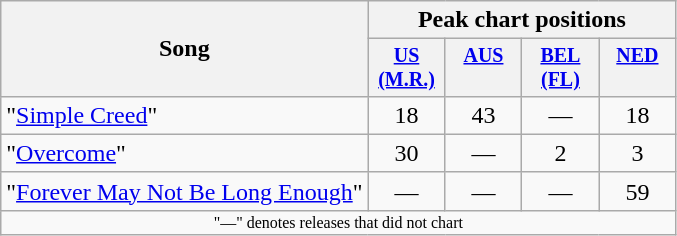<table class="wikitable" style="text-align:center;">
<tr>
<th rowspan="2">Song</th>
<th colspan="8">Peak chart positions</th>
</tr>
<tr style="font-size:smaller;">
<th width="45" valign="top"><a href='#'>US (M.R.)</a></th>
<th width="45" valign="top"><a href='#'>AUS</a></th>
<th width="45" valign="top"><a href='#'>BEL (FL)</a></th>
<th width="45" valign="top"><a href='#'>NED</a></th>
</tr>
<tr>
<td align="left">"<a href='#'>Simple Creed</a>"</td>
<td>18</td>
<td>43</td>
<td>—</td>
<td>18</td>
</tr>
<tr>
<td align="left">"<a href='#'>Overcome</a>"</td>
<td>30</td>
<td>—</td>
<td>2</td>
<td>3</td>
</tr>
<tr>
<td align="left">"<a href='#'>Forever May Not Be Long Enough</a>"</td>
<td>—</td>
<td>—</td>
<td>—</td>
<td>59</td>
</tr>
<tr>
<td colspan="10" style="font-size:8pt">"—" denotes releases that did not chart</td>
</tr>
</table>
